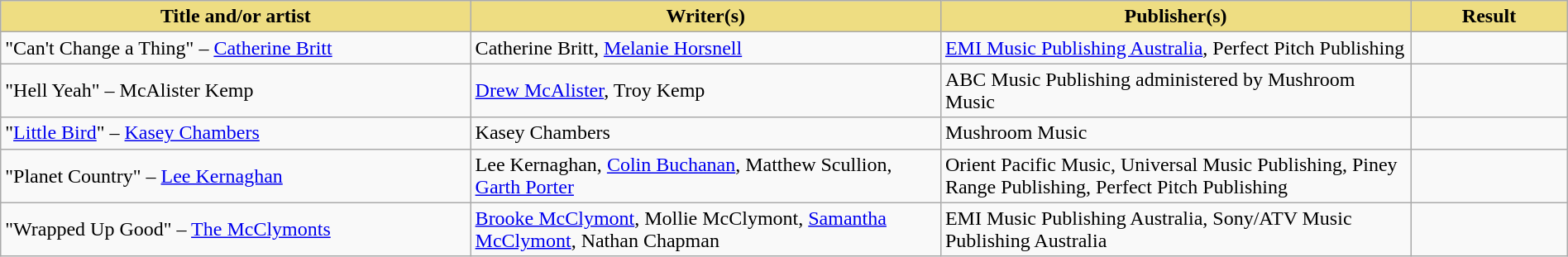<table class="wikitable" width=100%>
<tr>
<th style="width:30%;background:#EEDD82;">Title and/or artist</th>
<th style="width:30%;background:#EEDD82;">Writer(s)</th>
<th style="width:30%;background:#EEDD82;">Publisher(s)</th>
<th style="width:10%;background:#EEDD82;">Result</th>
</tr>
<tr>
<td>"Can't Change a Thing" – <a href='#'>Catherine Britt</a></td>
<td>Catherine Britt, <a href='#'>Melanie Horsnell</a></td>
<td><a href='#'>EMI Music Publishing Australia</a>, Perfect Pitch Publishing</td>
<td></td>
</tr>
<tr>
<td>"Hell Yeah" – McAlister Kemp</td>
<td><a href='#'>Drew McAlister</a>, Troy Kemp</td>
<td>ABC Music Publishing administered by Mushroom Music</td>
<td></td>
</tr>
<tr>
<td>"<a href='#'>Little Bird</a>" – <a href='#'>Kasey Chambers</a></td>
<td>Kasey Chambers</td>
<td>Mushroom Music</td>
<td></td>
</tr>
<tr>
<td>"Planet Country" – <a href='#'>Lee Kernaghan</a></td>
<td>Lee Kernaghan, <a href='#'>Colin Buchanan</a>, Matthew Scullion, <a href='#'>Garth Porter</a></td>
<td>Orient Pacific Music, Universal Music Publishing, Piney Range Publishing, Perfect Pitch Publishing</td>
<td></td>
</tr>
<tr>
<td>"Wrapped Up Good" – <a href='#'>The McClymonts</a></td>
<td><a href='#'>Brooke McClymont</a>, Mollie McClymont, <a href='#'>Samantha McClymont</a>, Nathan Chapman</td>
<td>EMI Music Publishing Australia, Sony/ATV Music Publishing Australia</td>
<td></td>
</tr>
</table>
